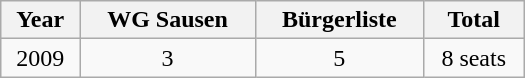<table class="wikitable" width="350">
<tr>
<th>Year</th>
<th>WG Sausen</th>
<th>Bürgerliste</th>
<th>Total</th>
</tr>
<tr align="center">
<td>2009</td>
<td>3</td>
<td>5</td>
<td>8 seats</td>
</tr>
</table>
